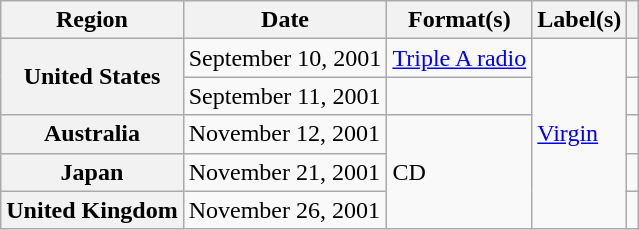<table class="wikitable plainrowheaders">
<tr>
<th scope="col">Region</th>
<th scope="col">Date</th>
<th scope="col">Format(s)</th>
<th scope="col">Label(s)</th>
<th scope="col"></th>
</tr>
<tr>
<th scope="row" rowspan="2">United States</th>
<td>September 10, 2001</td>
<td><a href='#'>Triple A radio</a></td>
<td rowspan="5"><a href='#'>Virgin</a></td>
<td></td>
</tr>
<tr>
<td>September 11, 2001</td>
<td></td>
<td></td>
</tr>
<tr>
<th scope="row">Australia</th>
<td>November 12, 2001</td>
<td rowspan="3">CD</td>
<td></td>
</tr>
<tr>
<th scope="row">Japan</th>
<td>November 21, 2001</td>
<td></td>
</tr>
<tr>
<th scope="row">United Kingdom</th>
<td>November 26, 2001</td>
<td></td>
</tr>
</table>
